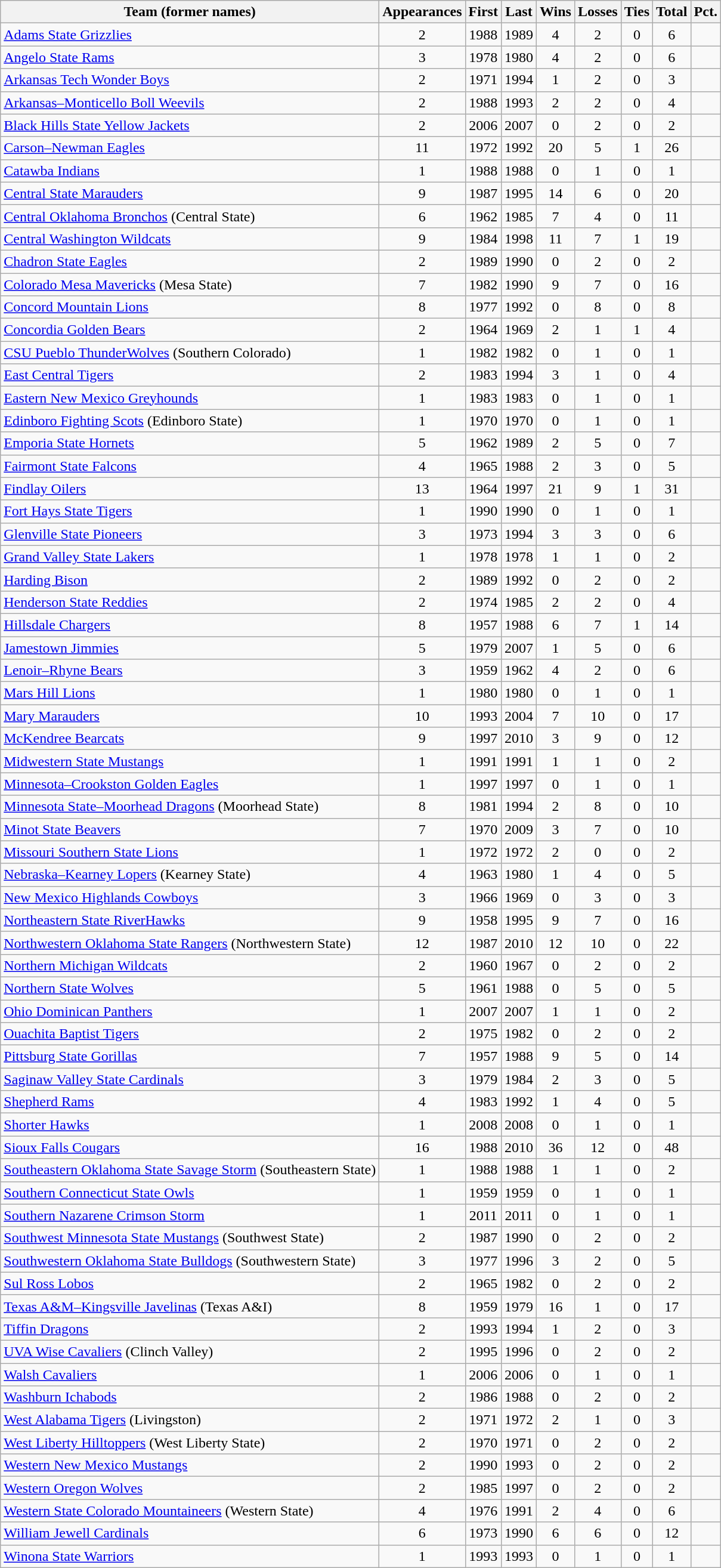<table class="wikitable sortable" style="text-align:center;">
<tr>
<th>Team (former names)</th>
<th>Appearances</th>
<th>First</th>
<th>Last</th>
<th>Wins</th>
<th>Losses</th>
<th>Ties</th>
<th>Total</th>
<th>Pct.</th>
</tr>
<tr>
<td style="text-align:left;"><a href='#'>Adams State Grizzlies</a></td>
<td>2</td>
<td>1988</td>
<td>1989</td>
<td>4</td>
<td>2</td>
<td>0</td>
<td>6</td>
<td></td>
</tr>
<tr>
<td style="text-align:left;"><a href='#'>Angelo State Rams</a></td>
<td>3</td>
<td>1978</td>
<td>1980</td>
<td>4</td>
<td>2</td>
<td>0</td>
<td>6</td>
<td></td>
</tr>
<tr>
<td style="text-align:left;"><a href='#'>Arkansas Tech Wonder Boys</a></td>
<td>2</td>
<td>1971</td>
<td>1994</td>
<td>1</td>
<td>2</td>
<td>0</td>
<td>3</td>
<td></td>
</tr>
<tr>
<td style="text-align:left;"><a href='#'>Arkansas–Monticello Boll Weevils</a></td>
<td>2</td>
<td>1988</td>
<td>1993</td>
<td>2</td>
<td>2</td>
<td>0</td>
<td>4</td>
<td></td>
</tr>
<tr>
<td style="text-align:left;"><a href='#'>Black Hills State Yellow Jackets</a></td>
<td>2</td>
<td>2006</td>
<td>2007</td>
<td>0</td>
<td>2</td>
<td>0</td>
<td>2</td>
<td></td>
</tr>
<tr>
<td style="text-align:left;"><a href='#'>Carson–Newman Eagles</a></td>
<td>11</td>
<td>1972</td>
<td>1992</td>
<td>20</td>
<td>5</td>
<td>1</td>
<td>26</td>
<td></td>
</tr>
<tr>
<td style="text-align:left;"><a href='#'>Catawba Indians</a></td>
<td>1</td>
<td>1988</td>
<td>1988</td>
<td>0</td>
<td>1</td>
<td>0</td>
<td>1</td>
<td></td>
</tr>
<tr>
<td style="text-align:left;"><a href='#'>Central State Marauders</a></td>
<td>9</td>
<td>1987</td>
<td>1995</td>
<td>14</td>
<td>6</td>
<td>0</td>
<td>20</td>
<td></td>
</tr>
<tr>
<td style="text-align:left;"><a href='#'>Central Oklahoma Bronchos</a> (Central State)</td>
<td>6</td>
<td>1962</td>
<td>1985</td>
<td>7</td>
<td>4</td>
<td>0</td>
<td>11</td>
<td></td>
</tr>
<tr>
<td style="text-align:left;"><a href='#'>Central Washington Wildcats</a></td>
<td>9</td>
<td>1984</td>
<td>1998</td>
<td>11</td>
<td>7</td>
<td>1</td>
<td>19</td>
<td></td>
</tr>
<tr>
<td style="text-align:left;"><a href='#'>Chadron State Eagles</a></td>
<td>2</td>
<td>1989</td>
<td>1990</td>
<td>0</td>
<td>2</td>
<td>0</td>
<td>2</td>
<td></td>
</tr>
<tr>
<td style="text-align:left;"><a href='#'>Colorado Mesa Mavericks</a> (Mesa State)</td>
<td>7</td>
<td>1982</td>
<td>1990</td>
<td>9</td>
<td>7</td>
<td>0</td>
<td>16</td>
<td></td>
</tr>
<tr>
<td style="text-align:left;"><a href='#'>Concord Mountain Lions</a></td>
<td>8</td>
<td>1977</td>
<td>1992</td>
<td>0</td>
<td>8</td>
<td>0</td>
<td>8</td>
<td></td>
</tr>
<tr>
<td style="text-align:left;"><a href='#'>Concordia Golden Bears</a></td>
<td>2</td>
<td>1964</td>
<td>1969</td>
<td>2</td>
<td>1</td>
<td>1</td>
<td>4</td>
<td></td>
</tr>
<tr>
<td style="text-align:left;"><a href='#'>CSU Pueblo ThunderWolves</a> (Southern Colorado)</td>
<td>1</td>
<td>1982</td>
<td>1982</td>
<td>0</td>
<td>1</td>
<td>0</td>
<td>1</td>
<td></td>
</tr>
<tr>
<td style="text-align:left;"><a href='#'>East Central Tigers</a></td>
<td>2</td>
<td>1983</td>
<td>1994</td>
<td>3</td>
<td>1</td>
<td>0</td>
<td>4</td>
<td></td>
</tr>
<tr>
<td style="text-align:left;"><a href='#'>Eastern New Mexico Greyhounds</a></td>
<td>1</td>
<td>1983</td>
<td>1983</td>
<td>0</td>
<td>1</td>
<td>0</td>
<td>1</td>
<td></td>
</tr>
<tr>
<td style="text-align:left;"><a href='#'>Edinboro Fighting Scots</a> (Edinboro State)</td>
<td>1</td>
<td>1970</td>
<td>1970</td>
<td>0</td>
<td>1</td>
<td>0</td>
<td>1</td>
<td></td>
</tr>
<tr>
<td style="text-align:left;"><a href='#'>Emporia State Hornets</a></td>
<td>5</td>
<td>1962</td>
<td>1989</td>
<td>2</td>
<td>5</td>
<td>0</td>
<td>7</td>
<td></td>
</tr>
<tr>
<td style="text-align:left;"><a href='#'>Fairmont State Falcons</a></td>
<td>4</td>
<td>1965</td>
<td>1988</td>
<td>2</td>
<td>3</td>
<td>0</td>
<td>5</td>
<td></td>
</tr>
<tr>
<td style="text-align:left;"><a href='#'>Findlay Oilers</a></td>
<td>13</td>
<td>1964</td>
<td>1997</td>
<td>21</td>
<td>9</td>
<td>1</td>
<td>31</td>
<td></td>
</tr>
<tr>
<td style="text-align:left;"><a href='#'>Fort Hays State Tigers</a></td>
<td>1</td>
<td>1990</td>
<td>1990</td>
<td>0</td>
<td>1</td>
<td>0</td>
<td>1</td>
<td></td>
</tr>
<tr>
<td style="text-align:left;"><a href='#'>Glenville State Pioneers</a></td>
<td>3</td>
<td>1973</td>
<td>1994</td>
<td>3</td>
<td>3</td>
<td>0</td>
<td>6</td>
<td></td>
</tr>
<tr>
<td style="text-align:left;"><a href='#'>Grand Valley State Lakers</a></td>
<td>1</td>
<td>1978</td>
<td>1978</td>
<td>1</td>
<td>1</td>
<td>0</td>
<td>2</td>
<td></td>
</tr>
<tr>
<td style="text-align:left;"><a href='#'>Harding Bison</a></td>
<td>2</td>
<td>1989</td>
<td>1992</td>
<td>0</td>
<td>2</td>
<td>0</td>
<td>2</td>
<td></td>
</tr>
<tr>
<td style="text-align:left;"><a href='#'>Henderson State Reddies</a></td>
<td>2</td>
<td>1974</td>
<td>1985</td>
<td>2</td>
<td>2</td>
<td>0</td>
<td>4</td>
<td></td>
</tr>
<tr>
<td style="text-align:left;"><a href='#'>Hillsdale Chargers</a></td>
<td>8</td>
<td>1957</td>
<td>1988</td>
<td>6</td>
<td>7</td>
<td>1</td>
<td>14</td>
<td></td>
</tr>
<tr>
<td style="text-align:left;"><a href='#'>Jamestown Jimmies</a></td>
<td>5</td>
<td>1979</td>
<td>2007</td>
<td>1</td>
<td>5</td>
<td>0</td>
<td>6</td>
<td></td>
</tr>
<tr>
<td style="text-align:left;"><a href='#'>Lenoir–Rhyne Bears</a></td>
<td>3</td>
<td>1959</td>
<td>1962</td>
<td>4</td>
<td>2</td>
<td>0</td>
<td>6</td>
<td></td>
</tr>
<tr>
<td style="text-align:left;"><a href='#'>Mars Hill Lions</a></td>
<td>1</td>
<td>1980</td>
<td>1980</td>
<td>0</td>
<td>1</td>
<td>0</td>
<td>1</td>
<td></td>
</tr>
<tr>
<td style="text-align:left;"><a href='#'>Mary Marauders</a></td>
<td>10</td>
<td>1993</td>
<td>2004</td>
<td>7</td>
<td>10</td>
<td>0</td>
<td>17</td>
<td></td>
</tr>
<tr>
<td style="text-align:left;"><a href='#'>McKendree Bearcats</a></td>
<td>9</td>
<td>1997</td>
<td>2010</td>
<td>3</td>
<td>9</td>
<td>0</td>
<td>12</td>
<td></td>
</tr>
<tr>
<td style="text-align:left;"><a href='#'>Midwestern State Mustangs</a></td>
<td>1</td>
<td>1991</td>
<td>1991</td>
<td>1</td>
<td>1</td>
<td>0</td>
<td>2</td>
<td></td>
</tr>
<tr>
<td style="text-align:left;"><a href='#'>Minnesota–Crookston Golden Eagles</a></td>
<td>1</td>
<td>1997</td>
<td>1997</td>
<td>0</td>
<td>1</td>
<td>0</td>
<td>1</td>
<td></td>
</tr>
<tr>
<td style="text-align:left;"><a href='#'>Minnesota State–Moorhead Dragons</a> (Moorhead State)</td>
<td>8</td>
<td>1981</td>
<td>1994</td>
<td>2</td>
<td>8</td>
<td>0</td>
<td>10</td>
<td></td>
</tr>
<tr>
<td style="text-align:left;"><a href='#'>Minot State Beavers</a></td>
<td>7</td>
<td>1970</td>
<td>2009</td>
<td>3</td>
<td>7</td>
<td>0</td>
<td>10</td>
<td></td>
</tr>
<tr>
<td style="text-align:left;"><a href='#'>Missouri Southern State Lions</a></td>
<td>1</td>
<td>1972</td>
<td>1972</td>
<td>2</td>
<td>0</td>
<td>0</td>
<td>2</td>
<td></td>
</tr>
<tr>
<td style="text-align:left;"><a href='#'>Nebraska–Kearney Lopers</a> (Kearney State)</td>
<td>4</td>
<td>1963</td>
<td>1980</td>
<td>1</td>
<td>4</td>
<td>0</td>
<td>5</td>
<td></td>
</tr>
<tr>
<td style="text-align:left;"><a href='#'>New Mexico Highlands Cowboys</a></td>
<td>3</td>
<td>1966</td>
<td>1969</td>
<td>0</td>
<td>3</td>
<td>0</td>
<td>3</td>
<td></td>
</tr>
<tr>
<td style="text-align:left;"><a href='#'>Northeastern State RiverHawks</a></td>
<td>9</td>
<td>1958</td>
<td>1995</td>
<td>9</td>
<td>7</td>
<td>0</td>
<td>16</td>
<td></td>
</tr>
<tr>
<td style="text-align:left;"><a href='#'>Northwestern Oklahoma State Rangers</a> (Northwestern State)</td>
<td>12</td>
<td>1987</td>
<td>2010</td>
<td>12</td>
<td>10</td>
<td>0</td>
<td>22</td>
<td></td>
</tr>
<tr>
<td style="text-align:left;"><a href='#'>Northern Michigan Wildcats</a></td>
<td>2</td>
<td>1960</td>
<td>1967</td>
<td>0</td>
<td>2</td>
<td>0</td>
<td>2</td>
<td></td>
</tr>
<tr>
<td style="text-align:left;"><a href='#'>Northern State Wolves</a></td>
<td>5</td>
<td>1961</td>
<td>1988</td>
<td>0</td>
<td>5</td>
<td>0</td>
<td>5</td>
<td></td>
</tr>
<tr>
<td style="text-align:left;"><a href='#'>Ohio Dominican Panthers</a></td>
<td>1</td>
<td>2007</td>
<td>2007</td>
<td>1</td>
<td>1</td>
<td>0</td>
<td>2</td>
<td></td>
</tr>
<tr>
<td style="text-align:left;"><a href='#'>Ouachita Baptist Tigers</a></td>
<td>2</td>
<td>1975</td>
<td>1982</td>
<td>0</td>
<td>2</td>
<td>0</td>
<td>2</td>
<td></td>
</tr>
<tr>
<td style="text-align:left;"><a href='#'>Pittsburg State Gorillas</a></td>
<td>7</td>
<td>1957</td>
<td>1988</td>
<td>9</td>
<td>5</td>
<td>0</td>
<td>14</td>
<td></td>
</tr>
<tr>
<td style="text-align:left;"><a href='#'>Saginaw Valley State Cardinals</a></td>
<td>3</td>
<td>1979</td>
<td>1984</td>
<td>2</td>
<td>3</td>
<td>0</td>
<td>5</td>
<td></td>
</tr>
<tr>
<td style="text-align:left;"><a href='#'>Shepherd Rams</a></td>
<td>4</td>
<td>1983</td>
<td>1992</td>
<td>1</td>
<td>4</td>
<td>0</td>
<td>5</td>
<td></td>
</tr>
<tr>
<td style="text-align:left;"><a href='#'>Shorter Hawks</a></td>
<td>1</td>
<td>2008</td>
<td>2008</td>
<td>0</td>
<td>1</td>
<td>0</td>
<td>1</td>
<td></td>
</tr>
<tr>
<td style="text-align:left;"><a href='#'>Sioux Falls Cougars</a></td>
<td>16</td>
<td>1988</td>
<td>2010</td>
<td>36</td>
<td>12</td>
<td>0</td>
<td>48</td>
<td></td>
</tr>
<tr>
<td style="text-align:left;"><a href='#'>Southeastern Oklahoma State Savage Storm</a> (Southeastern State)</td>
<td>1</td>
<td>1988</td>
<td>1988</td>
<td>1</td>
<td>1</td>
<td>0</td>
<td>2</td>
<td></td>
</tr>
<tr>
<td style="text-align:left;"><a href='#'>Southern Connecticut State Owls</a></td>
<td>1</td>
<td>1959</td>
<td>1959</td>
<td>0</td>
<td>1</td>
<td>0</td>
<td>1</td>
<td></td>
</tr>
<tr>
<td style="text-align:left;"><a href='#'>Southern Nazarene Crimson Storm</a></td>
<td>1</td>
<td>2011</td>
<td>2011</td>
<td>0</td>
<td>1</td>
<td>0</td>
<td>1</td>
<td></td>
</tr>
<tr>
<td style="text-align:left;"><a href='#'>Southwest Minnesota State Mustangs</a> (Southwest State)</td>
<td>2</td>
<td>1987</td>
<td>1990</td>
<td>0</td>
<td>2</td>
<td>0</td>
<td>2</td>
<td></td>
</tr>
<tr>
<td style="text-align:left;"><a href='#'>Southwestern Oklahoma State Bulldogs</a> (Southwestern State)</td>
<td>3</td>
<td>1977</td>
<td>1996</td>
<td>3</td>
<td>2</td>
<td>0</td>
<td>5</td>
<td></td>
</tr>
<tr>
<td style="text-align:left;"><a href='#'>Sul Ross Lobos</a></td>
<td>2</td>
<td>1965</td>
<td>1982</td>
<td>0</td>
<td>2</td>
<td>0</td>
<td>2</td>
<td></td>
</tr>
<tr>
<td style="text-align:left;"><a href='#'>Texas A&M–Kingsville Javelinas</a> (Texas A&I)</td>
<td>8</td>
<td>1959</td>
<td>1979</td>
<td>16</td>
<td>1</td>
<td>0</td>
<td>17</td>
<td></td>
</tr>
<tr>
<td style="text-align:left;"><a href='#'>Tiffin Dragons</a></td>
<td>2</td>
<td>1993</td>
<td>1994</td>
<td>1</td>
<td>2</td>
<td>0</td>
<td>3</td>
<td></td>
</tr>
<tr>
<td style="text-align:left;"><a href='#'>UVA Wise Cavaliers</a> (Clinch Valley)</td>
<td>2</td>
<td>1995</td>
<td>1996</td>
<td>0</td>
<td>2</td>
<td>0</td>
<td>2</td>
<td></td>
</tr>
<tr>
<td style="text-align:left;"><a href='#'>Walsh Cavaliers</a></td>
<td>1</td>
<td>2006</td>
<td>2006</td>
<td>0</td>
<td>1</td>
<td>0</td>
<td>1</td>
<td></td>
</tr>
<tr>
<td style="text-align:left;"><a href='#'>Washburn Ichabods</a></td>
<td>2</td>
<td>1986</td>
<td>1988</td>
<td>0</td>
<td>2</td>
<td>0</td>
<td>2</td>
<td></td>
</tr>
<tr>
<td style="text-align:left;"><a href='#'>West Alabama Tigers</a> (Livingston)</td>
<td>2</td>
<td>1971</td>
<td>1972</td>
<td>2</td>
<td>1</td>
<td>0</td>
<td>3</td>
<td></td>
</tr>
<tr>
<td style="text-align:left;"><a href='#'>West Liberty Hilltoppers</a> (West Liberty State)</td>
<td>2</td>
<td>1970</td>
<td>1971</td>
<td>0</td>
<td>2</td>
<td>0</td>
<td>2</td>
<td></td>
</tr>
<tr>
<td style="text-align:left;"><a href='#'>Western New Mexico Mustangs</a></td>
<td>2</td>
<td>1990</td>
<td>1993</td>
<td>0</td>
<td>2</td>
<td>0</td>
<td>2</td>
<td></td>
</tr>
<tr>
<td style="text-align:left;"><a href='#'>Western Oregon Wolves</a></td>
<td>2</td>
<td>1985</td>
<td>1997</td>
<td>0</td>
<td>2</td>
<td>0</td>
<td>2</td>
<td></td>
</tr>
<tr>
<td style="text-align:left;"><a href='#'>Western State Colorado Mountaineers</a> (Western State)</td>
<td>4</td>
<td>1976</td>
<td>1991</td>
<td>2</td>
<td>4</td>
<td>0</td>
<td>6</td>
<td></td>
</tr>
<tr>
<td style="text-align:left;"><a href='#'>William Jewell Cardinals</a></td>
<td>6</td>
<td>1973</td>
<td>1990</td>
<td>6</td>
<td>6</td>
<td>0</td>
<td>12</td>
<td></td>
</tr>
<tr>
<td style="text-align:left;"><a href='#'>Winona State Warriors</a></td>
<td>1</td>
<td>1993</td>
<td>1993</td>
<td>0</td>
<td>1</td>
<td>0</td>
<td>1</td>
<td></td>
</tr>
</table>
